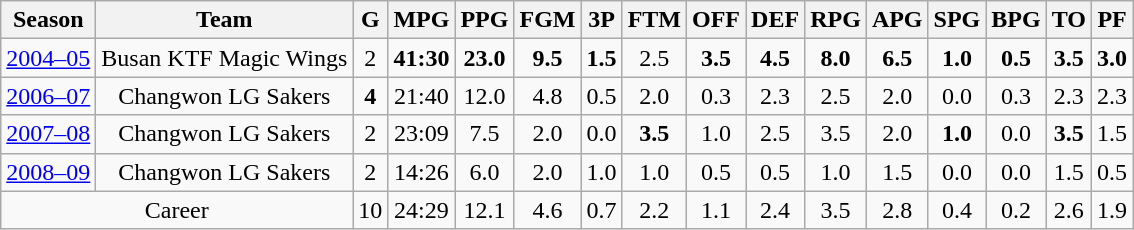<table class="wikitable" style="text-align:center">
<tr>
<th>Season</th>
<th>Team</th>
<th>G</th>
<th>MPG</th>
<th>PPG</th>
<th>FGM</th>
<th>3P</th>
<th>FTM</th>
<th>OFF</th>
<th>DEF</th>
<th>RPG</th>
<th>APG</th>
<th>SPG</th>
<th>BPG</th>
<th>TO</th>
<th>PF</th>
</tr>
<tr>
<td><a href='#'>2004–05</a></td>
<td>Busan KTF Magic Wings</td>
<td>2</td>
<td><strong>41:30</strong></td>
<td><strong>23.0</strong></td>
<td><strong>9.5</strong></td>
<td><strong>1.5</strong></td>
<td>2.5</td>
<td><strong>3.5</strong></td>
<td><strong>4.5</strong></td>
<td><strong>8.0</strong></td>
<td><strong>6.5</strong></td>
<td><strong>1.0</strong></td>
<td><strong>0.5</strong></td>
<td><strong>3.5</strong></td>
<td><strong>3.0</strong></td>
</tr>
<tr>
<td><a href='#'>2006–07</a></td>
<td>Changwon LG Sakers</td>
<td><strong>4</strong></td>
<td>21:40</td>
<td>12.0</td>
<td>4.8</td>
<td>0.5</td>
<td>2.0</td>
<td>0.3</td>
<td>2.3</td>
<td>2.5</td>
<td>2.0</td>
<td>0.0</td>
<td>0.3</td>
<td>2.3</td>
<td>2.3</td>
</tr>
<tr>
<td><a href='#'>2007–08</a></td>
<td>Changwon LG Sakers</td>
<td>2</td>
<td>23:09</td>
<td>7.5</td>
<td>2.0</td>
<td>0.0</td>
<td><strong>3.5</strong></td>
<td>1.0</td>
<td>2.5</td>
<td>3.5</td>
<td>2.0</td>
<td><strong>1.0</strong></td>
<td>0.0</td>
<td><strong>3.5</strong></td>
<td>1.5</td>
</tr>
<tr>
<td><a href='#'>2008–09</a></td>
<td>Changwon LG Sakers</td>
<td>2</td>
<td>14:26</td>
<td>6.0</td>
<td>2.0</td>
<td>1.0</td>
<td>1.0</td>
<td>0.5</td>
<td>0.5</td>
<td>1.0</td>
<td>1.5</td>
<td>0.0</td>
<td>0.0</td>
<td>1.5</td>
<td>0.5</td>
</tr>
<tr>
<td colspan="2">Career</td>
<td>10</td>
<td>24:29</td>
<td>12.1</td>
<td>4.6</td>
<td>0.7</td>
<td>2.2</td>
<td>1.1</td>
<td>2.4</td>
<td>3.5</td>
<td>2.8</td>
<td>0.4</td>
<td>0.2</td>
<td>2.6</td>
<td>1.9</td>
</tr>
</table>
